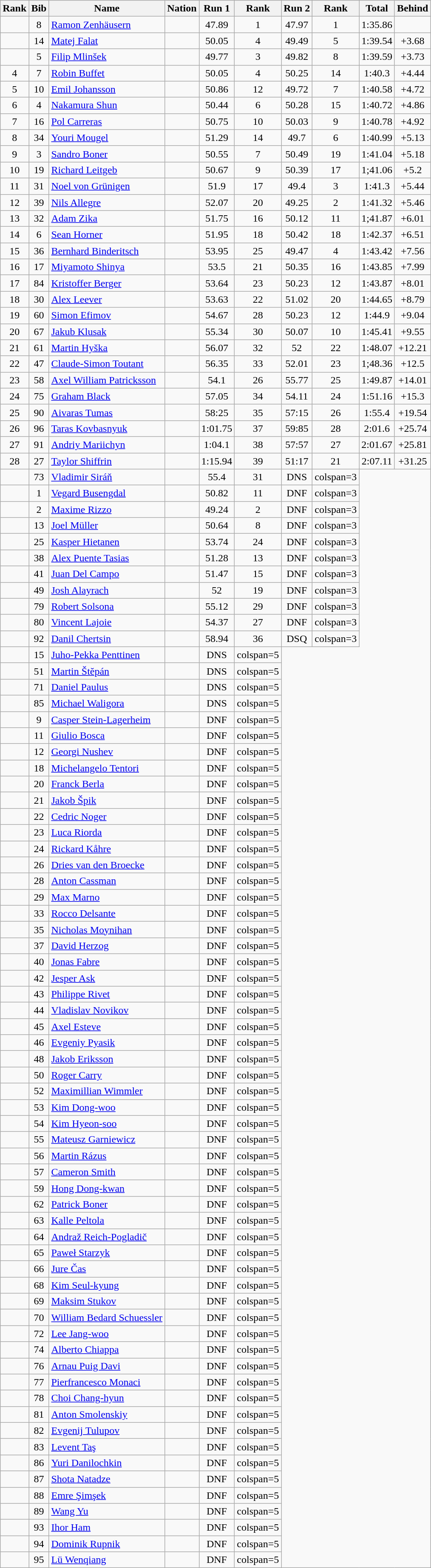<table class="wikitable sortable" style="text-align:center">
<tr>
<th>Rank</th>
<th>Bib</th>
<th>Name</th>
<th>Nation</th>
<th>Run 1</th>
<th>Rank</th>
<th>Run 2</th>
<th>Rank</th>
<th>Total</th>
<th>Behind</th>
</tr>
<tr>
<td></td>
<td>8</td>
<td align=left><a href='#'>Ramon Zenhäusern</a></td>
<td align=left></td>
<td>47.89</td>
<td>1</td>
<td>47.97</td>
<td>1</td>
<td>1:35.86</td>
<td></td>
</tr>
<tr>
<td></td>
<td>14</td>
<td align=left><a href='#'>Matej Falat</a></td>
<td align=left></td>
<td>50.05</td>
<td>4</td>
<td>49.49</td>
<td>5</td>
<td>1:39.54</td>
<td>+3.68</td>
</tr>
<tr>
<td></td>
<td>5</td>
<td align=left><a href='#'>Filip Mlinšek</a></td>
<td align=left></td>
<td>49.77</td>
<td>3</td>
<td>49.82</td>
<td>8</td>
<td>1:39.59</td>
<td>+3.73</td>
</tr>
<tr>
<td>4</td>
<td>7</td>
<td align=left><a href='#'>Robin Buffet</a></td>
<td align=left></td>
<td>50.05</td>
<td>4</td>
<td>50.25</td>
<td>14</td>
<td>1:40.3</td>
<td>+4.44</td>
</tr>
<tr>
<td>5</td>
<td>10</td>
<td align=left><a href='#'>Emil Johansson</a></td>
<td align=left></td>
<td>50.86</td>
<td>12</td>
<td>49.72</td>
<td>7</td>
<td>1:40.58</td>
<td>+4.72</td>
</tr>
<tr>
<td>6</td>
<td>4</td>
<td align=left><a href='#'>Nakamura Shun</a></td>
<td align=left></td>
<td>50.44</td>
<td>6</td>
<td>50.28</td>
<td>15</td>
<td>1:40.72</td>
<td>+4.86</td>
</tr>
<tr>
<td>7</td>
<td>16</td>
<td align=left><a href='#'>Pol Carreras</a></td>
<td align=left></td>
<td>50.75</td>
<td>10</td>
<td>50.03</td>
<td>9</td>
<td>1:40.78</td>
<td>+4.92</td>
</tr>
<tr>
<td>8</td>
<td>34</td>
<td align=left><a href='#'>Youri Mougel</a></td>
<td align=left></td>
<td>51.29</td>
<td>14</td>
<td>49.7</td>
<td>6</td>
<td>1:40.99</td>
<td>+5.13</td>
</tr>
<tr>
<td>9</td>
<td>3</td>
<td align=left><a href='#'>Sandro Boner</a></td>
<td align=left></td>
<td>50.55</td>
<td>7</td>
<td>50.49</td>
<td>19</td>
<td>1:41.04</td>
<td>+5.18</td>
</tr>
<tr>
<td>10</td>
<td>19</td>
<td align=left><a href='#'>Richard Leitgeb</a></td>
<td align=left></td>
<td>50.67</td>
<td>9</td>
<td>50.39</td>
<td>17</td>
<td>1;41.06</td>
<td>+5.2</td>
</tr>
<tr>
<td>11</td>
<td>31</td>
<td align=left><a href='#'>Noel von Grünigen</a></td>
<td align=left></td>
<td>51.9</td>
<td>17</td>
<td>49.4</td>
<td>3</td>
<td>1:41.3</td>
<td>+5.44</td>
</tr>
<tr>
<td>12</td>
<td>39</td>
<td align=left><a href='#'>Nils Allegre</a></td>
<td align=left></td>
<td>52.07</td>
<td>20</td>
<td>49.25</td>
<td>2</td>
<td>1:41.32</td>
<td>+5.46</td>
</tr>
<tr>
<td>13</td>
<td>32</td>
<td align=left><a href='#'>Adam Zika</a></td>
<td align=left></td>
<td>51.75</td>
<td>16</td>
<td>50.12</td>
<td>11</td>
<td>1;41.87</td>
<td>+6.01</td>
</tr>
<tr>
<td>14</td>
<td>6</td>
<td align=left><a href='#'>Sean Horner</a></td>
<td align=left></td>
<td>51.95</td>
<td>18</td>
<td>50.42</td>
<td>18</td>
<td>1:42.37</td>
<td>+6.51</td>
</tr>
<tr>
<td>15</td>
<td>36</td>
<td align=left><a href='#'>Bernhard Binderitsch</a></td>
<td align=left></td>
<td>53.95</td>
<td>25</td>
<td>49.47</td>
<td>4</td>
<td>1:43.42</td>
<td>+7.56</td>
</tr>
<tr>
<td>16</td>
<td>17</td>
<td align=left><a href='#'>Miyamoto Shinya</a></td>
<td align=left></td>
<td>53.5</td>
<td>21</td>
<td>50.35</td>
<td>16</td>
<td>1:43.85</td>
<td>+7.99</td>
</tr>
<tr>
<td>17</td>
<td>84</td>
<td align=left><a href='#'>Kristoffer Berger</a></td>
<td align=left></td>
<td>53.64</td>
<td>23</td>
<td>50.23</td>
<td>12</td>
<td>1:43.87</td>
<td>+8.01</td>
</tr>
<tr>
<td>18</td>
<td>30</td>
<td align=left><a href='#'>Alex Leever</a></td>
<td align=left></td>
<td>53.63</td>
<td>22</td>
<td>51.02</td>
<td>20</td>
<td>1:44.65</td>
<td>+8.79</td>
</tr>
<tr>
<td>19</td>
<td>60</td>
<td align=left><a href='#'>Simon Efimov</a></td>
<td align=left></td>
<td>54.67</td>
<td>28</td>
<td>50.23</td>
<td>12</td>
<td>1:44.9</td>
<td>+9.04</td>
</tr>
<tr>
<td>20</td>
<td>67</td>
<td align=left><a href='#'>Jakub Klusak</a></td>
<td align=left></td>
<td>55.34</td>
<td>30</td>
<td>50.07</td>
<td>10</td>
<td>1:45.41</td>
<td>+9.55</td>
</tr>
<tr>
<td>21</td>
<td>61</td>
<td align=left><a href='#'>Martin Hyška</a></td>
<td align=left></td>
<td>56.07</td>
<td>32</td>
<td>52</td>
<td>22</td>
<td>1:48.07</td>
<td>+12.21</td>
</tr>
<tr>
<td>22</td>
<td>47</td>
<td align=left><a href='#'>Claude-Simon Toutant</a></td>
<td align=left></td>
<td>56.35</td>
<td>33</td>
<td>52.01</td>
<td>23</td>
<td>1;48.36</td>
<td>+12.5</td>
</tr>
<tr>
<td>23</td>
<td>58</td>
<td align=left><a href='#'>Axel William Patricksson</a></td>
<td align=left></td>
<td>54.1</td>
<td>26</td>
<td>55.77</td>
<td>25</td>
<td>1:49.87</td>
<td>+14.01</td>
</tr>
<tr>
<td>24</td>
<td>75</td>
<td align=left><a href='#'>Graham Black</a></td>
<td align=left></td>
<td>57.05</td>
<td>34</td>
<td>54.11</td>
<td>24</td>
<td>1:51.16</td>
<td>+15.3</td>
</tr>
<tr>
<td>25</td>
<td>90</td>
<td align=left><a href='#'>Aivaras Tumas</a></td>
<td align=left></td>
<td>58:25</td>
<td>35</td>
<td>57:15</td>
<td>26</td>
<td>1:55.4</td>
<td>+19.54</td>
</tr>
<tr>
<td>26</td>
<td>96</td>
<td align=left><a href='#'>Taras Kovbasnyuk</a></td>
<td align=left></td>
<td>1:01.75</td>
<td>37</td>
<td>59:85</td>
<td>28</td>
<td>2:01.6</td>
<td>+25.74</td>
</tr>
<tr>
<td>27</td>
<td>91</td>
<td align=left><a href='#'>Andriy Mariichyn</a></td>
<td align=left></td>
<td>1:04.1</td>
<td>38</td>
<td>57:57</td>
<td>27</td>
<td>2:01.67</td>
<td>+25.81</td>
</tr>
<tr>
<td>28</td>
<td>27</td>
<td align=left><a href='#'>Taylor Shiffrin</a></td>
<td align=left></td>
<td>1:15.94</td>
<td>39</td>
<td>51:17</td>
<td>21</td>
<td>2:07.11</td>
<td>+31.25</td>
</tr>
<tr>
<td></td>
<td>73</td>
<td align=left><a href='#'>Vladimir Siráň</a></td>
<td align=left></td>
<td>55.4</td>
<td>31</td>
<td>DNS</td>
<td>colspan=3 </td>
</tr>
<tr>
<td></td>
<td>1</td>
<td align=left><a href='#'>Vegard Busengdal</a></td>
<td align=left></td>
<td>50.82</td>
<td>11</td>
<td>DNF</td>
<td>colspan=3 </td>
</tr>
<tr>
<td></td>
<td>2</td>
<td align=left><a href='#'>Maxime Rizzo</a></td>
<td align=left></td>
<td>49.24</td>
<td>2</td>
<td>DNF</td>
<td>colspan=3 </td>
</tr>
<tr>
<td></td>
<td>13</td>
<td align=left><a href='#'>Joel Müller</a></td>
<td align=left></td>
<td>50.64</td>
<td>8</td>
<td>DNF</td>
<td>colspan=3 </td>
</tr>
<tr>
<td></td>
<td>25</td>
<td align=left><a href='#'>Kasper Hietanen</a></td>
<td align=left></td>
<td>53.74</td>
<td>24</td>
<td>DNF</td>
<td>colspan=3 </td>
</tr>
<tr>
<td></td>
<td>38</td>
<td align=left><a href='#'>Alex Puente Tasias</a></td>
<td align=left></td>
<td>51.28</td>
<td>13</td>
<td>DNF</td>
<td>colspan=3 </td>
</tr>
<tr>
<td></td>
<td>41</td>
<td align=left><a href='#'>Juan Del Campo</a></td>
<td align=left></td>
<td>51.47</td>
<td>15</td>
<td>DNF</td>
<td>colspan=3 </td>
</tr>
<tr>
<td></td>
<td>49</td>
<td align=left><a href='#'>Josh Alayrach</a></td>
<td align=left></td>
<td>52</td>
<td>19</td>
<td>DNF</td>
<td>colspan=3 </td>
</tr>
<tr>
<td></td>
<td>79</td>
<td align=left><a href='#'>Robert Solsona</a></td>
<td align=left></td>
<td>55.12</td>
<td>29</td>
<td>DNF</td>
<td>colspan=3 </td>
</tr>
<tr>
<td></td>
<td>80</td>
<td align=left><a href='#'>Vincent Lajoie</a></td>
<td align=left></td>
<td>54.37</td>
<td>27</td>
<td>DNF</td>
<td>colspan=3 </td>
</tr>
<tr>
<td></td>
<td>92</td>
<td align=left><a href='#'>Danil Chertsin</a></td>
<td align=left></td>
<td>58.94</td>
<td>36</td>
<td>DSQ</td>
<td>colspan=3 </td>
</tr>
<tr>
<td></td>
<td>15</td>
<td align=left><a href='#'>Juho-Pekka Penttinen</a></td>
<td align=left></td>
<td>DNS</td>
<td>colspan=5 </td>
</tr>
<tr>
<td></td>
<td>51</td>
<td align=left><a href='#'>Martin Štĕpán</a></td>
<td align=left></td>
<td>DNS</td>
<td>colspan=5 </td>
</tr>
<tr>
<td></td>
<td>71</td>
<td align=left><a href='#'>Daniel Paulus</a></td>
<td align=left></td>
<td>DNS</td>
<td>colspan=5 </td>
</tr>
<tr>
<td></td>
<td>85</td>
<td align=left><a href='#'>Michael Waligora</a></td>
<td align=left></td>
<td>DNS</td>
<td>colspan=5 </td>
</tr>
<tr>
<td></td>
<td>9</td>
<td align=left><a href='#'>Casper Stein-Lagerheim</a></td>
<td align=left></td>
<td>DNF</td>
<td>colspan=5 </td>
</tr>
<tr>
<td></td>
<td>11</td>
<td align=left><a href='#'>Giulio Bosca</a></td>
<td align=left></td>
<td>DNF</td>
<td>colspan=5 </td>
</tr>
<tr>
<td></td>
<td>12</td>
<td align=left><a href='#'>Georgi Nushev</a></td>
<td align=left></td>
<td>DNF</td>
<td>colspan=5 </td>
</tr>
<tr>
<td></td>
<td>18</td>
<td align=left><a href='#'>Michelangelo Tentori</a></td>
<td align=left></td>
<td>DNF</td>
<td>colspan=5 </td>
</tr>
<tr>
<td></td>
<td>20</td>
<td align=left><a href='#'>Franck Berla</a></td>
<td align=left></td>
<td>DNF</td>
<td>colspan=5 </td>
</tr>
<tr>
<td></td>
<td>21</td>
<td align=left><a href='#'>Jakob Špik</a></td>
<td align=left></td>
<td>DNF</td>
<td>colspan=5 </td>
</tr>
<tr>
<td></td>
<td>22</td>
<td align=left><a href='#'>Cedric Noger</a></td>
<td align=left></td>
<td>DNF</td>
<td>colspan=5 </td>
</tr>
<tr>
<td></td>
<td>23</td>
<td align=left><a href='#'>Luca Riorda</a></td>
<td align=left></td>
<td>DNF</td>
<td>colspan=5 </td>
</tr>
<tr>
<td></td>
<td>24</td>
<td align=left><a href='#'>Rickard Kåhre</a></td>
<td align=left></td>
<td>DNF</td>
<td>colspan=5 </td>
</tr>
<tr>
<td></td>
<td>26</td>
<td align=left><a href='#'>Dries van den Broecke</a></td>
<td align=left></td>
<td>DNF</td>
<td>colspan=5 </td>
</tr>
<tr>
<td></td>
<td>28</td>
<td align=left><a href='#'>Anton Cassman</a></td>
<td align=left></td>
<td>DNF</td>
<td>colspan=5 </td>
</tr>
<tr>
<td></td>
<td>29</td>
<td align=left><a href='#'>Max Marno</a></td>
<td align=left></td>
<td>DNF</td>
<td>colspan=5 </td>
</tr>
<tr>
<td></td>
<td>33</td>
<td align=left><a href='#'>Rocco Delsante</a></td>
<td align=left></td>
<td>DNF</td>
<td>colspan=5 </td>
</tr>
<tr>
<td></td>
<td>35</td>
<td align=left><a href='#'>Nicholas Moynihan</a></td>
<td align=left></td>
<td>DNF</td>
<td>colspan=5 </td>
</tr>
<tr>
<td></td>
<td>37</td>
<td align=left><a href='#'>David Herzog</a></td>
<td align=left></td>
<td>DNF</td>
<td>colspan=5 </td>
</tr>
<tr>
<td></td>
<td>40</td>
<td align=left><a href='#'>Jonas Fabre</a></td>
<td align=left></td>
<td>DNF</td>
<td>colspan=5 </td>
</tr>
<tr>
<td></td>
<td>42</td>
<td align=left><a href='#'>Jesper Ask</a></td>
<td align=left></td>
<td>DNF</td>
<td>colspan=5 </td>
</tr>
<tr>
<td></td>
<td>43</td>
<td align=left><a href='#'>Philippe Rivet</a></td>
<td align=left></td>
<td>DNF</td>
<td>colspan=5 </td>
</tr>
<tr>
<td></td>
<td>44</td>
<td align=left><a href='#'>Vladislav Novikov</a></td>
<td align=left></td>
<td>DNF</td>
<td>colspan=5 </td>
</tr>
<tr>
<td></td>
<td>45</td>
<td align=left><a href='#'>Axel Esteve</a></td>
<td align=left></td>
<td>DNF</td>
<td>colspan=5 </td>
</tr>
<tr>
<td></td>
<td>46</td>
<td align=left><a href='#'>Evgeniy Pyasik</a></td>
<td align=left></td>
<td>DNF</td>
<td>colspan=5 </td>
</tr>
<tr>
<td></td>
<td>48</td>
<td align=left><a href='#'>Jakob Eriksson</a></td>
<td align=left></td>
<td>DNF</td>
<td>colspan=5 </td>
</tr>
<tr>
<td></td>
<td>50</td>
<td align=left><a href='#'>Roger Carry</a></td>
<td align=left></td>
<td>DNF</td>
<td>colspan=5 </td>
</tr>
<tr>
<td></td>
<td>52</td>
<td align=left><a href='#'>Maximillian Wimmler</a></td>
<td align=left></td>
<td>DNF</td>
<td>colspan=5 </td>
</tr>
<tr>
<td></td>
<td>53</td>
<td align=left><a href='#'>Kim Dong-woo</a></td>
<td align=left></td>
<td>DNF</td>
<td>colspan=5 </td>
</tr>
<tr>
<td></td>
<td>54</td>
<td align=left><a href='#'>Kim Hyeon-soo</a></td>
<td align=left></td>
<td>DNF</td>
<td>colspan=5 </td>
</tr>
<tr>
<td></td>
<td>55</td>
<td align=left><a href='#'>Mateusz Garniewicz</a></td>
<td align=left></td>
<td>DNF</td>
<td>colspan=5 </td>
</tr>
<tr>
<td></td>
<td>56</td>
<td align=left><a href='#'>Martin Rázus</a></td>
<td align=left></td>
<td>DNF</td>
<td>colspan=5 </td>
</tr>
<tr>
<td></td>
<td>57</td>
<td align=left><a href='#'>Cameron Smith</a></td>
<td align=left></td>
<td>DNF</td>
<td>colspan=5 </td>
</tr>
<tr>
<td></td>
<td>59</td>
<td align=left><a href='#'>Hong Dong-kwan</a></td>
<td align=left></td>
<td>DNF</td>
<td>colspan=5 </td>
</tr>
<tr>
<td></td>
<td>62</td>
<td align=left><a href='#'>Patrick Boner</a></td>
<td align=left></td>
<td>DNF</td>
<td>colspan=5 </td>
</tr>
<tr>
<td></td>
<td>63</td>
<td align=left><a href='#'>Kalle Peltola</a></td>
<td align=left></td>
<td>DNF</td>
<td>colspan=5 </td>
</tr>
<tr>
<td></td>
<td>64</td>
<td align=left><a href='#'>Andraž Reich-Pogladič</a></td>
<td align=left></td>
<td>DNF</td>
<td>colspan=5 </td>
</tr>
<tr>
<td></td>
<td>65</td>
<td align=left><a href='#'>Paweł Starzyk</a></td>
<td align=left></td>
<td>DNF</td>
<td>colspan=5 </td>
</tr>
<tr>
<td></td>
<td>66</td>
<td align=left><a href='#'>Jure Čas</a></td>
<td align=left></td>
<td>DNF</td>
<td>colspan=5 </td>
</tr>
<tr>
<td></td>
<td>68</td>
<td align=left><a href='#'>Kim Seul-kyung</a></td>
<td align=left></td>
<td>DNF</td>
<td>colspan=5 </td>
</tr>
<tr>
<td></td>
<td>69</td>
<td align=left><a href='#'>Maksim Stukov</a></td>
<td align=left></td>
<td>DNF</td>
<td>colspan=5 </td>
</tr>
<tr>
<td></td>
<td>70</td>
<td align=left><a href='#'>William Bedard Schuessler</a></td>
<td align=left></td>
<td>DNF</td>
<td>colspan=5 </td>
</tr>
<tr>
<td></td>
<td>72</td>
<td align=left><a href='#'>Lee Jang-woo</a></td>
<td align=left></td>
<td>DNF</td>
<td>colspan=5 </td>
</tr>
<tr>
<td></td>
<td>74</td>
<td align=left><a href='#'>Alberto Chiappa</a></td>
<td align=left></td>
<td>DNF</td>
<td>colspan=5 </td>
</tr>
<tr>
<td></td>
<td>76</td>
<td align=left><a href='#'>Arnau Puig Davi</a></td>
<td align=left></td>
<td>DNF</td>
<td>colspan=5 </td>
</tr>
<tr>
<td></td>
<td>77</td>
<td align=left><a href='#'>Pierfrancesco Monaci</a></td>
<td align=left></td>
<td>DNF</td>
<td>colspan=5 </td>
</tr>
<tr>
<td></td>
<td>78</td>
<td align=left><a href='#'>Choi Chang-hyun</a></td>
<td align=left></td>
<td>DNF</td>
<td>colspan=5 </td>
</tr>
<tr>
<td></td>
<td>81</td>
<td align=left><a href='#'>Anton Smolenskiy</a></td>
<td align=left></td>
<td>DNF</td>
<td>colspan=5 </td>
</tr>
<tr>
<td></td>
<td>82</td>
<td align=left><a href='#'>Evgenij Tulupov</a></td>
<td align=left></td>
<td>DNF</td>
<td>colspan=5 </td>
</tr>
<tr>
<td></td>
<td>83</td>
<td align=left><a href='#'>Levent Taş</a></td>
<td align=left></td>
<td>DNF</td>
<td>colspan=5 </td>
</tr>
<tr>
<td></td>
<td>86</td>
<td align=left><a href='#'>Yuri Danilochkin</a></td>
<td align=left></td>
<td>DNF</td>
<td>colspan=5 </td>
</tr>
<tr>
<td></td>
<td>87</td>
<td align=left><a href='#'>Shota Natadze</a></td>
<td align=left></td>
<td>DNF</td>
<td>colspan=5 </td>
</tr>
<tr>
<td></td>
<td>88</td>
<td align=left><a href='#'>Emre Şimşek</a></td>
<td align=left></td>
<td>DNF</td>
<td>colspan=5 </td>
</tr>
<tr>
<td></td>
<td>89</td>
<td align=left><a href='#'>Wang Yu</a></td>
<td align=left></td>
<td>DNF</td>
<td>colspan=5 </td>
</tr>
<tr>
<td></td>
<td>93</td>
<td align=left><a href='#'>Ihor Ham</a></td>
<td align=left></td>
<td>DNF</td>
<td>colspan=5 </td>
</tr>
<tr>
<td></td>
<td>94</td>
<td align=left><a href='#'>Dominik Rupnik</a></td>
<td align=left></td>
<td>DNF</td>
<td>colspan=5 </td>
</tr>
<tr>
<td></td>
<td>95</td>
<td align=left><a href='#'>Lü Wenqiang</a></td>
<td align=left></td>
<td>DNF</td>
<td>colspan=5 </td>
</tr>
</table>
